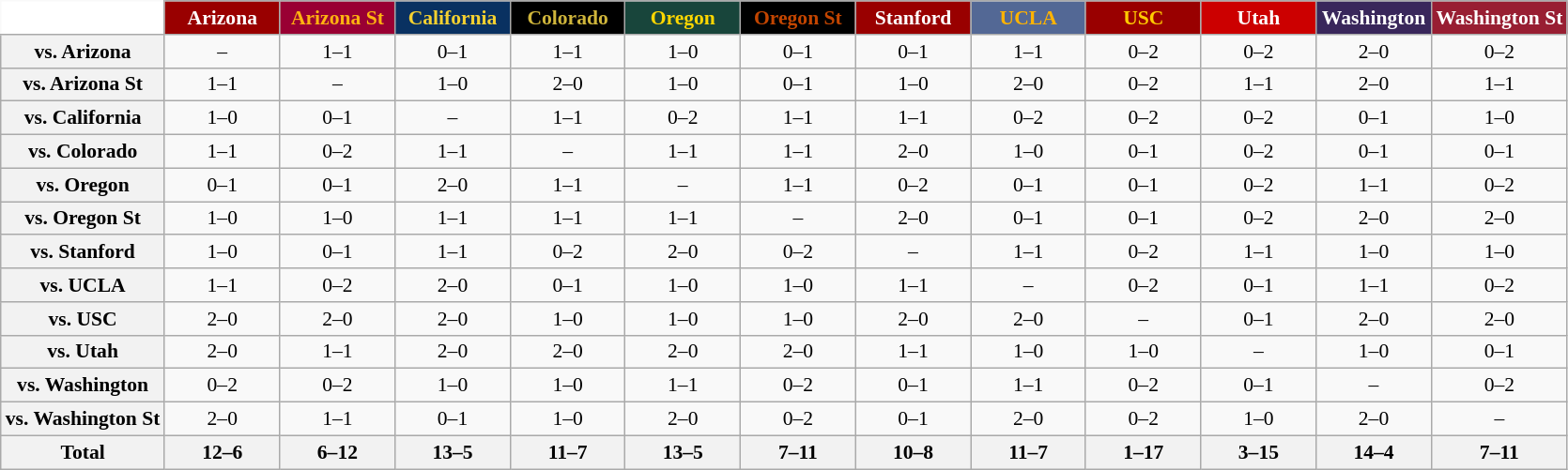<table class="wikitable" style="white-space:nowrap;font-size:90%;">
<tr>
<th colspan=1 style="background:white; border-top-style:hidden; border-left-style:hidden;"   width=75> </th>
<th style="background:#990000; color:#FFFFFF;"  width=75>Arizona</th>
<th style="background:#990033; color:#FFB310;"  width=75>Arizona St</th>
<th style="background:#093161; color:#f5d130;"  width=75>California</th>
<th style="background:#000000; color:#CFB53B;"  width=75>Colorado</th>
<th style="background:#18453b; color:#FFD700;"  width=75>Oregon</th>
<th style="background:#000000; color:#C34500;"  width=75>Oregon St</th>
<th style="background:#990000; color:#FFFFFF;"  width=75>Stanford</th>
<th style="background:#536895; color:#FFB300;"  width=75>UCLA</th>
<th style="background:#990000; color:#FFCC00;"  width=75>USC</th>
<th style="background:#CC0000; color:#FFFFFF;"  width=75>Utah</th>
<th style="background:#39275B; color:#FFFFFF;"  width=75>Washington</th>
<th style="background:#981e32; color:#FFFFFF;"  width=75>Washington St</th>
</tr>
<tr style="text-align:center;">
<th>vs. Arizona</th>
<td>–</td>
<td>1–1</td>
<td>0–1</td>
<td>1–1</td>
<td>1–0</td>
<td>0–1</td>
<td>0–1</td>
<td>1–1</td>
<td>0–2</td>
<td>0–2</td>
<td>2–0</td>
<td>0–2</td>
</tr>
<tr style="text-align:center;">
<th>vs. Arizona St</th>
<td>1–1</td>
<td>–</td>
<td>1–0</td>
<td>2–0</td>
<td>1–0</td>
<td>0–1</td>
<td>1–0</td>
<td>2–0</td>
<td>0–2</td>
<td>1–1</td>
<td>2–0</td>
<td>1–1</td>
</tr>
<tr style="text-align:center;">
<th>vs. California</th>
<td>1–0</td>
<td>0–1</td>
<td>–</td>
<td>1–1</td>
<td>0–2</td>
<td>1–1</td>
<td>1–1</td>
<td>0–2</td>
<td>0–2</td>
<td>0–2</td>
<td>0–1</td>
<td>1–0</td>
</tr>
<tr style="text-align:center;">
<th>vs. Colorado</th>
<td>1–1</td>
<td>0–2</td>
<td>1–1</td>
<td>–</td>
<td>1–1</td>
<td>1–1</td>
<td>2–0</td>
<td>1–0</td>
<td>0–1</td>
<td>0–2</td>
<td>0–1</td>
<td>0–1</td>
</tr>
<tr style="text-align:center;">
<th>vs. Oregon</th>
<td>0–1</td>
<td>0–1</td>
<td>2–0</td>
<td>1–1</td>
<td>–</td>
<td>1–1</td>
<td>0–2</td>
<td>0–1</td>
<td>0–1</td>
<td>0–2</td>
<td>1–1</td>
<td>0–2</td>
</tr>
<tr style="text-align:center;">
<th>vs. Oregon St</th>
<td>1–0</td>
<td>1–0</td>
<td>1–1</td>
<td>1–1</td>
<td>1–1</td>
<td>–</td>
<td>2–0</td>
<td>0–1</td>
<td>0–1</td>
<td>0–2</td>
<td>2–0</td>
<td>2–0</td>
</tr>
<tr style="text-align:center;">
<th>vs. Stanford</th>
<td>1–0</td>
<td>0–1</td>
<td>1–1</td>
<td>0–2</td>
<td>2–0</td>
<td>0–2</td>
<td>–</td>
<td>1–1</td>
<td>0–2</td>
<td>1–1</td>
<td>1–0</td>
<td>1–0</td>
</tr>
<tr style="text-align:center;">
<th>vs. UCLA</th>
<td>1–1</td>
<td>0–2</td>
<td>2–0</td>
<td>0–1</td>
<td>1–0</td>
<td>1–0</td>
<td>1–1</td>
<td>–</td>
<td>0–2</td>
<td>0–1</td>
<td>1–1</td>
<td>0–2</td>
</tr>
<tr style="text-align:center;">
<th>vs. USC</th>
<td>2–0</td>
<td>2–0</td>
<td>2–0</td>
<td>1–0</td>
<td>1–0</td>
<td>1–0</td>
<td>2–0</td>
<td>2–0</td>
<td>–</td>
<td>0–1</td>
<td>2–0</td>
<td>2–0</td>
</tr>
<tr style="text-align:center;">
<th>vs. Utah</th>
<td>2–0</td>
<td>1–1</td>
<td>2–0</td>
<td>2–0</td>
<td>2–0</td>
<td>2–0</td>
<td>1–1</td>
<td>1–0</td>
<td>1–0</td>
<td>–</td>
<td>1–0</td>
<td>0–1</td>
</tr>
<tr style="text-align:center;">
<th>vs. Washington</th>
<td>0–2</td>
<td>0–2</td>
<td>1–0</td>
<td>1–0</td>
<td>1–1</td>
<td>0–2</td>
<td>0–1</td>
<td>1–1</td>
<td>0–2</td>
<td>0–1</td>
<td>–</td>
<td>0–2</td>
</tr>
<tr style="text-align:center;">
<th>vs. Washington St</th>
<td>2–0</td>
<td>1–1</td>
<td>0–1</td>
<td>1–0</td>
<td>2–0</td>
<td>0–2</td>
<td>0–1</td>
<td>2–0</td>
<td>0–2</td>
<td>1–0</td>
<td>2–0</td>
<td>–<br></td>
</tr>
<tr style="text-align:center;">
<th>Total</th>
<th>12–6</th>
<th>6–12</th>
<th>13–5</th>
<th>11–7</th>
<th>13–5</th>
<th>7–11</th>
<th>10–8</th>
<th>11–7</th>
<th>1–17</th>
<th>3–15</th>
<th>14–4</th>
<th>7–11</th>
</tr>
</table>
